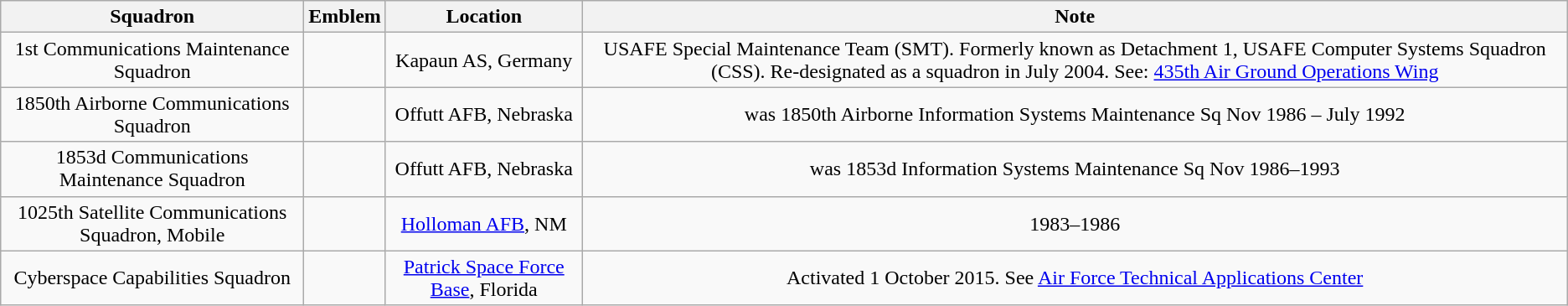<table class="wikitable" style="text-align:center">
<tr>
<th>Squadron</th>
<th>Emblem</th>
<th>Location</th>
<th>Note</th>
</tr>
<tr>
<td>1st Communications Maintenance Squadron</td>
<td></td>
<td>Kapaun AS, Germany</td>
<td>USAFE Special Maintenance Team (SMT). Formerly known as Detachment 1, USAFE Computer Systems Squadron (CSS). Re-designated as a squadron in July 2004. See: <a href='#'>435th Air Ground Operations Wing</a></td>
</tr>
<tr>
<td>1850th Airborne Communications Squadron</td>
<td></td>
<td>Offutt AFB, Nebraska</td>
<td>was 1850th Airborne Information Systems Maintenance Sq Nov 1986 – July 1992</td>
</tr>
<tr>
<td>1853d Communications Maintenance Squadron</td>
<td></td>
<td>Offutt AFB, Nebraska</td>
<td>was 1853d Information Systems Maintenance Sq Nov 1986–1993</td>
</tr>
<tr>
<td>1025th Satellite Communications Squadron, Mobile</td>
<td></td>
<td><a href='#'>Holloman AFB</a>, NM</td>
<td>1983–1986</td>
</tr>
<tr>
<td>Cyberspace Capabilities Squadron</td>
<td></td>
<td><a href='#'>Patrick Space Force Base</a>, Florida</td>
<td>Activated 1 October 2015. See <a href='#'>Air Force Technical Applications Center</a></td>
</tr>
</table>
